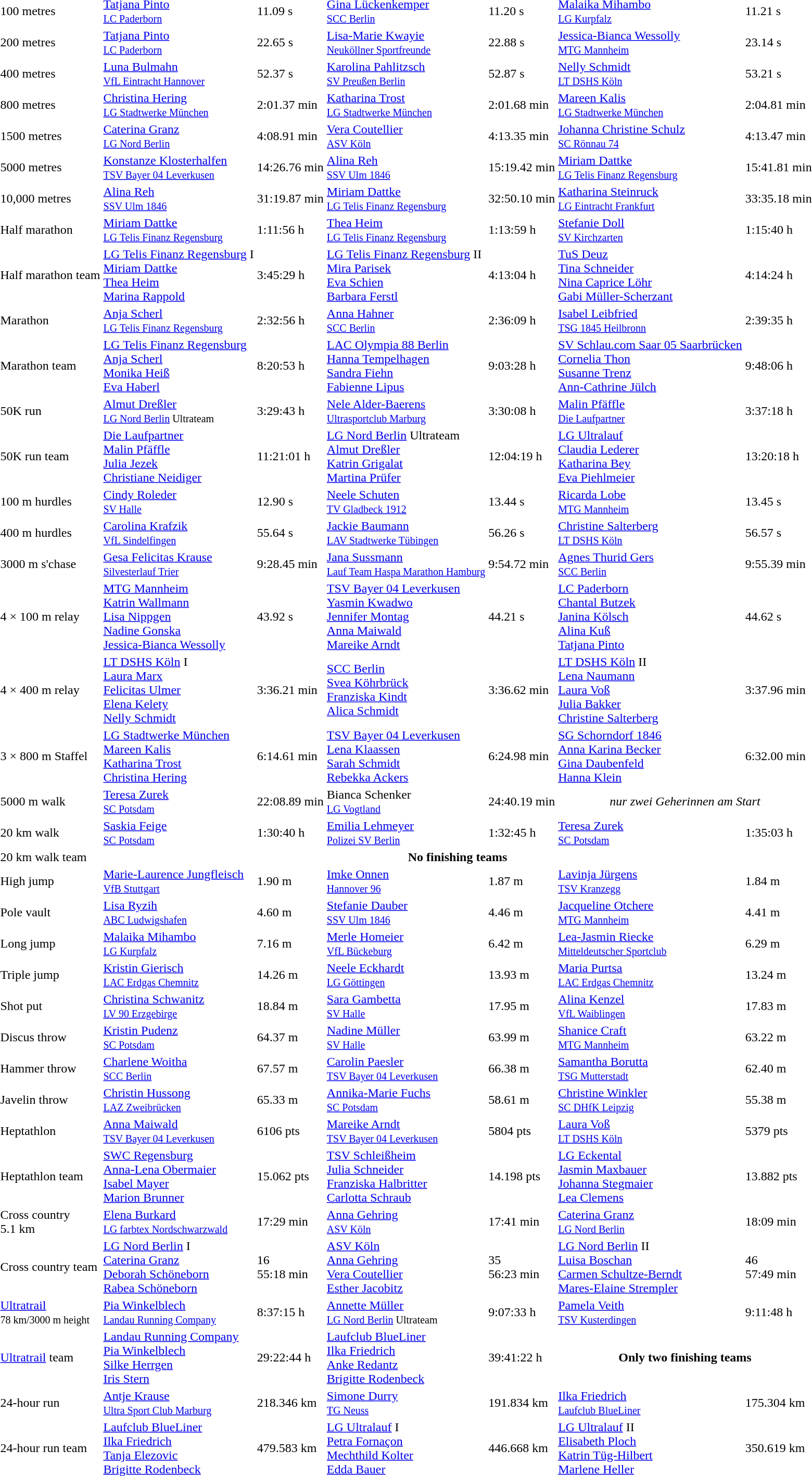<table>
<tr>
<td>100 metres</td>
<td><a href='#'>Tatjana Pinto</a><br><small><a href='#'>LC Paderborn</a></small></td>
<td>11.09 s</td>
<td><a href='#'>Gina Lückenkemper</a><br><small><a href='#'>SCC Berlin</a></small></td>
<td>11.20 s</td>
<td><a href='#'>Malaika Mihambo</a><br><small><a href='#'>LG Kurpfalz</a></small></td>
<td>11.21 s</td>
</tr>
<tr>
<td>200 metres</td>
<td><a href='#'>Tatjana Pinto</a><br><small><a href='#'>LC Paderborn</a></small></td>
<td>22.65 s</td>
<td><a href='#'>Lisa-Marie Kwayie</a><br><small><a href='#'>Neuköllner Sportfreunde</a></small></td>
<td>22.88 s</td>
<td><a href='#'>Jessica-Bianca Wessolly</a><br><small><a href='#'>MTG Mannheim</a></small></td>
<td>23.14 s</td>
</tr>
<tr>
<td>400 metres</td>
<td><a href='#'>Luna Bulmahn</a><br><small><a href='#'>VfL Eintracht Hannover</a></small></td>
<td>52.37 s</td>
<td><a href='#'>Karolina Pahlitzsch</a><br><small><a href='#'>SV Preußen Berlin</a></small></td>
<td>52.87 s</td>
<td><a href='#'>Nelly Schmidt</a><br><small><a href='#'>LT DSHS Köln</a></small></td>
<td>53.21 s</td>
</tr>
<tr>
<td>800 metres</td>
<td><a href='#'>Christina Hering</a><br><small><a href='#'>LG Stadtwerke München</a></small></td>
<td>2:01.37 min</td>
<td><a href='#'>Katharina Trost</a><br><small><a href='#'>LG Stadtwerke München</a></small></td>
<td>2:01.68 min</td>
<td><a href='#'>Mareen Kalis</a><br><small><a href='#'>LG Stadtwerke München</a></small></td>
<td>2:04.81 min</td>
</tr>
<tr>
<td>1500 metres</td>
<td><a href='#'>Caterina Granz</a><br><small><a href='#'>LG Nord Berlin</a></small></td>
<td>4:08.91 min</td>
<td><a href='#'>Vera Coutellier</a><br><small><a href='#'>ASV Köln</a></small></td>
<td>4:13.35 min</td>
<td><a href='#'>Johanna Christine Schulz</a><br><small><a href='#'>SC Rönnau 74</a></small></td>
<td>4:13.47 min</td>
</tr>
<tr>
<td>5000 metres</td>
<td><a href='#'>Konstanze Klosterhalfen</a><br><small><a href='#'>TSV Bayer 04 Leverkusen</a></small></td>
<td>14:26.76 min </td>
<td><a href='#'>Alina Reh</a><br><small><a href='#'>SSV Ulm 1846</a></small></td>
<td>15:19.42 min</td>
<td><a href='#'>Miriam Dattke</a><br><small><a href='#'>LG Telis Finanz Regensburg</a></small></td>
<td>15:41.81 min</td>
</tr>
<tr>
<td>10,000 metres</td>
<td><a href='#'>Alina Reh</a><br><small><a href='#'>SSV Ulm 1846</a></small></td>
<td>31:19.87 min</td>
<td><a href='#'>Miriam Dattke</a><br><small><a href='#'>LG Telis Finanz Regensburg</a></small></td>
<td>32:50.10 min</td>
<td><a href='#'>Katharina Steinruck</a><br><small><a href='#'>LG Eintracht Frankfurt</a></small></td>
<td>33:35.18 min</td>
</tr>
<tr>
<td>Half marathon</td>
<td><a href='#'>Miriam Dattke</a><br><small><a href='#'>LG Telis Finanz Regensburg</a></small></td>
<td>1:11:56 h</td>
<td><a href='#'>Thea Heim</a><br><small><a href='#'>LG Telis Finanz Regensburg</a></small></td>
<td>1:13:59 h</td>
<td><a href='#'>Stefanie Doll</a><br><small><a href='#'>SV Kirchzarten</a></small></td>
<td>1:15:40 h</td>
</tr>
<tr>
<td>Half marathon team</td>
<td><a href='#'>LG Telis Finanz Regensburg</a> I<br><a href='#'>Miriam Dattke</a><br><a href='#'>Thea Heim</a><br><a href='#'>Marina Rappold</a></td>
<td>3:45:29 h</td>
<td><a href='#'>LG Telis Finanz Regensburg</a> II<br><a href='#'>Mira Parisek</a><br><a href='#'>Eva Schien</a><br><a href='#'>Barbara Ferstl</a></td>
<td>4:13:04 h</td>
<td><a href='#'>TuS Deuz</a><br><a href='#'>Tina Schneider</a><br><a href='#'>Nina Caprice Löhr</a><br><a href='#'>Gabi Müller-Scherzant</a></td>
<td>4:14:24 h</td>
</tr>
<tr>
<td>Marathon</td>
<td><a href='#'>Anja Scherl</a><br><small><a href='#'>LG Telis Finanz Regensburg</a></small></td>
<td>2:32:56 h</td>
<td><a href='#'>Anna Hahner</a><br><small><a href='#'>SCC Berlin</a></small></td>
<td>2:36:09 h</td>
<td><a href='#'>Isabel Leibfried</a><br><small><a href='#'>TSG 1845 Heilbronn</a></small></td>
<td>2:39:35 h</td>
</tr>
<tr>
<td>Marathon team</td>
<td><a href='#'>LG Telis Finanz Regensburg</a><br><a href='#'>Anja Scherl</a><br><a href='#'>Monika Heiß</a><br><a href='#'>Eva Haberl</a></td>
<td>8:20:53 h</td>
<td><a href='#'>LAC Olympia 88 Berlin</a><br><a href='#'>Hanna Tempelhagen</a><br><a href='#'>Sandra Fiehn</a><br><a href='#'>Fabienne Lipus</a></td>
<td>9:03:28 h</td>
<td><a href='#'>SV Schlau.com Saar 05 Saarbrücken</a><br><a href='#'>Cornelia Thon</a><br><a href='#'>Susanne Trenz</a><br><a href='#'>Ann-Cathrine Jülch</a></td>
<td>9:48:06 h</td>
</tr>
<tr>
<td>50K run</td>
<td><a href='#'>Almut Dreßler</a><br><small><a href='#'>LG Nord Berlin</a> Ultrateam</small></td>
<td>3:29:43 h</td>
<td><a href='#'>Nele Alder-Baerens</a><br><small><a href='#'>Ultrasportclub Marburg</a></small></td>
<td>3:30:08 h</td>
<td><a href='#'>Malin Pfäffle</a><br><small><a href='#'>Die Laufpartner</a></small></td>
<td>3:37:18 h</td>
</tr>
<tr>
<td>50K run team</td>
<td><a href='#'>Die Laufpartner</a><br><a href='#'>Malin Pfäffle</a><br><a href='#'>Julia Jezek</a><br><a href='#'>Christiane Neidiger</a></td>
<td>11:21:01 h</td>
<td><a href='#'>LG Nord Berlin</a> Ultrateam<br><a href='#'>Almut Dreßler</a><br><a href='#'>Katrin Grigalat</a><br><a href='#'>Martina Prüfer</a></td>
<td>12:04:19 h</td>
<td><a href='#'>LG Ultralauf</a><br><a href='#'>Claudia Lederer</a><br><a href='#'>Katharina Bey</a><br><a href='#'>Eva Piehlmeier</a></td>
<td>13:20:18 h</td>
</tr>
<tr>
<td>100 m hurdles</td>
<td><a href='#'>Cindy Roleder</a><br><small><a href='#'>SV Halle</a></small></td>
<td>12.90 s</td>
<td><a href='#'>Neele Schuten</a><br><small><a href='#'>TV Gladbeck 1912</a></small></td>
<td>13.44 s</td>
<td><a href='#'>Ricarda Lobe</a><br><small><a href='#'>MTG Mannheim</a></small></td>
<td>13.45 s</td>
</tr>
<tr>
<td>400 m hurdles</td>
<td><a href='#'>Carolina Krafzik</a><br><small><a href='#'>VfL Sindelfingen</a></small></td>
<td>55.64 s</td>
<td><a href='#'>Jackie Baumann</a><br><small><a href='#'>LAV Stadtwerke Tübingen</a></small></td>
<td>56.26 s</td>
<td><a href='#'>Christine Salterberg</a><br><small><a href='#'>LT DSHS Köln</a></small></td>
<td>56.57 s</td>
</tr>
<tr>
<td>3000 m s'chase</td>
<td><a href='#'>Gesa Felicitas Krause</a><br><small><a href='#'>Silvesterlauf Trier</a></small></td>
<td>9:28.45 min</td>
<td><a href='#'>Jana Sussmann</a><br><small><a href='#'>Lauf Team Haspa Marathon Hamburg</a></small></td>
<td>9:54.72 min</td>
<td><a href='#'>Agnes Thurid Gers</a><br><small><a href='#'>SCC Berlin</a></small></td>
<td>9:55.39 min</td>
</tr>
<tr>
<td>4 × 100 m relay</td>
<td><a href='#'>MTG Mannheim</a><br><a href='#'>Katrin Wallmann</a><br><a href='#'>Lisa Nippgen</a><br><a href='#'>Nadine Gonska</a><br><a href='#'>Jessica-Bianca Wessolly</a></td>
<td>43.92 s</td>
<td><a href='#'>TSV Bayer 04 Leverkusen</a><br><a href='#'>Yasmin Kwadwo</a><br><a href='#'>Jennifer Montag</a><br><a href='#'>Anna Maiwald</a><br><a href='#'>Mareike Arndt</a></td>
<td>44.21 s</td>
<td><a href='#'>LC Paderborn</a><br><a href='#'>Chantal Butzek</a><br><a href='#'>Janina Kölsch</a><br><a href='#'>Alina Kuß</a><br><a href='#'>Tatjana Pinto</a></td>
<td>44.62 s</td>
</tr>
<tr>
<td>4 × 400 m relay</td>
<td><a href='#'>LT DSHS Köln</a> I<br><a href='#'>Laura Marx</a><br><a href='#'>Felicitas Ulmer</a><br><a href='#'>Elena Kelety</a><br><a href='#'>Nelly Schmidt</a></td>
<td>3:36.21 min</td>
<td><a href='#'>SCC Berlin</a><br><a href='#'>Svea Köhrbrück</a><br><a href='#'>Franziska Kindt</a><br><a href='#'>Alica Schmidt</a></td>
<td>3:36.62 min</td>
<td><a href='#'>LT DSHS Köln</a> II<br><a href='#'>Lena Naumann</a><br><a href='#'>Laura Voß</a><br><a href='#'>Julia Bakker</a><br><a href='#'>Christine Salterberg</a></td>
<td>3:37.96 min</td>
</tr>
<tr>
<td>3 × 800 m Staffel</td>
<td><a href='#'>LG Stadtwerke München</a><br><a href='#'>Mareen Kalis</a><br><a href='#'>Katharina Trost</a><br><a href='#'>Christina Hering</a></td>
<td>6:14.61 min</td>
<td><a href='#'>TSV Bayer 04 Leverkusen</a><br><a href='#'>Lena Klaassen</a><br><a href='#'>Sarah Schmidt</a><br><a href='#'>Rebekka Ackers</a></td>
<td>6:24.98 min</td>
<td><a href='#'>SG Schorndorf 1846</a><br><a href='#'>Anna Karina Becker</a><br><a href='#'>Gina Daubenfeld</a><br><a href='#'>Hanna Klein</a></td>
<td>6:32.00 min</td>
</tr>
<tr>
<td>5000 m walk</td>
<td><a href='#'>Teresa Zurek</a><br><small><a href='#'>SC Potsdam</a></small></td>
<td>22:08.89 min</td>
<td>Bianca Schenker<br><small><a href='#'>LG Vogtland</a></small></td>
<td>24:40.19 min</td>
<td colspan="2" style="text-align:center;"><em>nur zwei Geherinnen am Start</em></td>
</tr>
<tr>
<td>20 km walk</td>
<td><a href='#'>Saskia Feige</a><br><small><a href='#'>SC Potsdam</a></small></td>
<td>1:30:40 h</td>
<td><a href='#'>Emilia Lehmeyer</a><br><small><a href='#'>Polizei SV Berlin</a></small></td>
<td>1:32:45 h</td>
<td><a href='#'>Teresa Zurek</a><br><small><a href='#'>SC Potsdam</a></small></td>
<td>1:35:03 h</td>
</tr>
<tr>
<td>20 km walk team</td>
<th colspan="6" style="text-align:center;">No finishing teams</th>
</tr>
<tr>
<td>High jump</td>
<td><a href='#'>Marie-Laurence Jungfleisch</a><br><small><a href='#'>VfB Stuttgart</a></small></td>
<td>1.90 m</td>
<td><a href='#'>Imke Onnen</a><br><small><a href='#'>Hannover 96</a></small></td>
<td>1.87 m</td>
<td><a href='#'>Lavinja Jürgens</a><br><small><a href='#'>TSV Kranzegg</a></small></td>
<td>1.84 m</td>
</tr>
<tr>
<td>Pole vault</td>
<td><a href='#'>Lisa Ryzih</a><br><small><a href='#'>ABC Ludwigshafen</a></small></td>
<td>4.60 m</td>
<td><a href='#'>Stefanie Dauber</a><br><small><a href='#'>SSV Ulm 1846</a></small></td>
<td>4.46 m</td>
<td><a href='#'>Jacqueline Otchere</a><br><small><a href='#'>MTG Mannheim</a></small></td>
<td>4.41 m</td>
</tr>
<tr>
<td>Long jump</td>
<td><a href='#'>Malaika Mihambo</a><br><small><a href='#'>LG Kurpfalz</a></small></td>
<td>7.16 m</td>
<td><a href='#'>Merle Homeier</a><br><small><a href='#'>VfL Bückeburg</a></small></td>
<td>6.42 m</td>
<td><a href='#'>Lea-Jasmin Riecke</a><br><small><a href='#'>Mitteldeutscher Sportclub</a></small></td>
<td>6.29 m</td>
</tr>
<tr>
<td>Triple jump</td>
<td><a href='#'>Kristin Gierisch</a><br><small><a href='#'>LAC Erdgas Chemnitz</a></small></td>
<td>14.26 m</td>
<td><a href='#'>Neele Eckhardt</a><br><small><a href='#'>LG Göttingen</a></small></td>
<td>13.93 m</td>
<td><a href='#'>Maria Purtsa</a><br><small><a href='#'>LAC Erdgas Chemnitz</a></small></td>
<td>13.24 m</td>
</tr>
<tr>
<td>Shot put</td>
<td><a href='#'>Christina Schwanitz</a><br><small><a href='#'>LV 90 Erzgebirge</a></small></td>
<td>18.84 m</td>
<td><a href='#'>Sara Gambetta</a><br><small><a href='#'>SV Halle</a></small></td>
<td>17.95 m</td>
<td><a href='#'>Alina Kenzel</a><br><small><a href='#'>VfL Waiblingen</a></small></td>
<td>17.83 m</td>
</tr>
<tr>
<td>Discus throw</td>
<td><a href='#'>Kristin Pudenz</a><br><small><a href='#'>SC Potsdam</a></small></td>
<td>64.37 m</td>
<td><a href='#'>Nadine Müller</a><br><small><a href='#'>SV Halle</a></small></td>
<td>63.99 m</td>
<td><a href='#'>Shanice Craft</a><br><small><a href='#'>MTG Mannheim</a></small></td>
<td>63.22 m</td>
</tr>
<tr>
<td>Hammer throw</td>
<td><a href='#'>Charlene Woitha</a><br><small><a href='#'>SCC Berlin</a></small></td>
<td>67.57 m</td>
<td><a href='#'>Carolin Paesler</a><br><small><a href='#'>TSV Bayer 04 Leverkusen</a></small></td>
<td>66.38 m</td>
<td><a href='#'>Samantha Borutta</a><br><small><a href='#'>TSG Mutterstadt</a></small></td>
<td>62.40 m</td>
</tr>
<tr>
<td>Javelin throw</td>
<td><a href='#'>Christin Hussong</a><br><small><a href='#'>LAZ Zweibrücken</a></small></td>
<td>65.33 m</td>
<td><a href='#'>Annika-Marie Fuchs</a><br><small><a href='#'>SC Potsdam</a></small></td>
<td>58.61 m</td>
<td><a href='#'>Christine Winkler</a><br><small><a href='#'>SC DHfK Leipzig</a></small></td>
<td>55.38 m</td>
</tr>
<tr>
<td>Heptathlon</td>
<td><a href='#'>Anna Maiwald</a><br><small><a href='#'>TSV Bayer 04 Leverkusen</a></small></td>
<td>6106 pts</td>
<td><a href='#'>Mareike Arndt</a><br><small><a href='#'>TSV Bayer 04 Leverkusen</a></small></td>
<td>5804 pts</td>
<td><a href='#'>Laura Voß</a><br><small><a href='#'>LT DSHS Köln</a></small></td>
<td>5379 pts</td>
</tr>
<tr>
<td>Heptathlon team</td>
<td><a href='#'>SWC Regensburg</a><br><a href='#'>Anna-Lena Obermaier</a><br><a href='#'>Isabel Mayer</a><br><a href='#'>Marion Brunner</a></td>
<td>15.062 pts</td>
<td><a href='#'>TSV Schleißheim</a><br><a href='#'>Julia Schneider</a><br><a href='#'>Franziska Halbritter</a><br><a href='#'>Carlotta Schraub</a></td>
<td>14.198 pts</td>
<td><a href='#'>LG Eckental</a><br><a href='#'>Jasmin Maxbauer</a><br><a href='#'>Johanna Stegmaier</a><br><a href='#'>Lea Clemens</a></td>
<td>13.882 pts</td>
</tr>
<tr>
<td>Cross country<br>5.1 km</td>
<td><a href='#'>Elena Burkard</a><br><small><a href='#'>LG farbtex Nordschwarzwald</a></small></td>
<td>17:29 min</td>
<td><a href='#'>Anna Gehring</a><br><small><a href='#'>ASV Köln</a></small></td>
<td>17:41 min</td>
<td><a href='#'>Caterina Granz</a><br><small><a href='#'>LG Nord Berlin</a></small></td>
<td>18:09 min</td>
</tr>
<tr>
<td>Cross country team</td>
<td><a href='#'>LG Nord Berlin</a> I<br><a href='#'>Caterina Granz</a><br><a href='#'>Deborah Schöneborn</a><br><a href='#'>Rabea Schöneborn</a></td>
<td>16<br>55:18 min</td>
<td><a href='#'>ASV Köln</a><br><a href='#'>Anna Gehring</a><br><a href='#'>Vera Coutellier</a><br><a href='#'>Esther Jacobitz</a></td>
<td>35<br>56:23 min</td>
<td><a href='#'>LG Nord Berlin</a> II<br><a href='#'>Luisa Boschan</a><br><a href='#'>Carmen Schultze-Berndt</a><br><a href='#'>Mares-Elaine Strempler</a></td>
<td>46<br>57:49 min</td>
</tr>
<tr>
<td><a href='#'>Ultratrail</a><br><small>78 km/3000 m height</small></td>
<td><a href='#'>Pia Winkelblech</a><br><small><a href='#'>Landau Running Company</a></small></td>
<td>8:37:15 h</td>
<td><a href='#'>Annette Müller</a><br><small><a href='#'>LG Nord Berlin</a> Ultrateam</small></td>
<td>9:07:33 h</td>
<td><a href='#'>Pamela Veith</a><br><small><a href='#'>TSV Kusterdingen</a></small></td>
<td>9:11:48 h</td>
</tr>
<tr>
<td><a href='#'>Ultratrail</a> team</td>
<td><a href='#'>Landau Running Company</a><br><a href='#'>Pia Winkelblech</a><br><a href='#'>Silke Herrgen</a><br><a href='#'>Iris Stern</a></td>
<td>29:22:44 h</td>
<td><a href='#'>Laufclub BlueLiner</a><br><a href='#'>Ilka Friedrich</a><br><a href='#'>Anke Redantz</a><br><a href='#'>Brigitte Rodenbeck</a></td>
<td>39:41:22 h</td>
<th colspan="2">Only two finishing teams</th>
</tr>
<tr>
<td>24-hour run</td>
<td><a href='#'>Antje Krause</a><br><small><a href='#'>Ultra Sport Club Marburg</a></small></td>
<td>218.346 km</td>
<td><a href='#'>Simone Durry</a><br><small><a href='#'>TG Neuss</a></small></td>
<td>191.834 km</td>
<td><a href='#'>Ilka Friedrich</a><br><small><a href='#'>Laufclub BlueLiner</a></small></td>
<td>175.304 km</td>
</tr>
<tr>
<td>24-hour run team</td>
<td><a href='#'>Laufclub BlueLiner</a><br><a href='#'>Ilka Friedrich</a><br><a href='#'>Tanja Elezovic</a><br><a href='#'>Brigitte Rodenbeck</a></td>
<td>479.583 km</td>
<td><a href='#'>LG Ultralauf</a> I<br><a href='#'>Petra Fornaçon</a><br><a href='#'>Mechthild Kolter</a><br><a href='#'>Edda Bauer</a></td>
<td>446.668 km</td>
<td><a href='#'>LG Ultralauf</a> II<br><a href='#'>Elisabeth Ploch</a><br><a href='#'>Katrin Tüg-Hilbert</a><br><a href='#'>Marlene Heller</a></td>
<td>350.619 km</td>
</tr>
</table>
